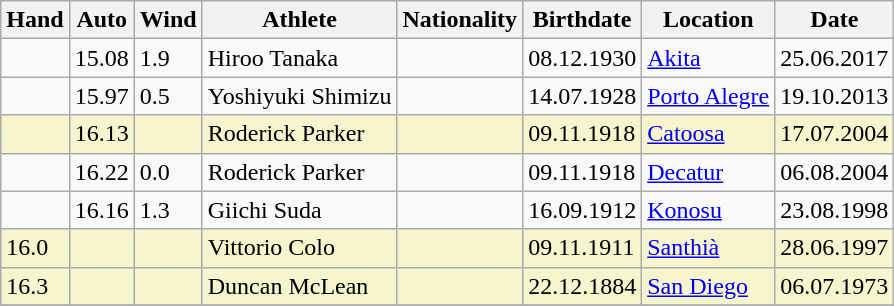<table class="wikitable">
<tr>
<th>Hand</th>
<th>Auto</th>
<th>Wind</th>
<th>Athlete</th>
<th>Nationality</th>
<th>Birthdate</th>
<th>Location</th>
<th>Date</th>
</tr>
<tr>
<td></td>
<td>15.08</td>
<td>1.9</td>
<td>Hiroo Tanaka</td>
<td></td>
<td>08.12.1930</td>
<td><a href='#'>Akita</a></td>
<td>25.06.2017</td>
</tr>
<tr>
<td></td>
<td>15.97</td>
<td>0.5</td>
<td>Yoshiyuki Shimizu</td>
<td></td>
<td>14.07.1928</td>
<td><a href='#'>Porto Alegre</a></td>
<td>19.10.2013</td>
</tr>
<tr bgcolor=#f6F5CE>
<td></td>
<td>16.13</td>
<td></td>
<td>Roderick Parker</td>
<td></td>
<td>09.11.1918</td>
<td><a href='#'>Catoosa</a></td>
<td>17.07.2004</td>
</tr>
<tr>
<td></td>
<td>16.22</td>
<td>0.0</td>
<td>Roderick Parker</td>
<td></td>
<td>09.11.1918</td>
<td><a href='#'>Decatur</a></td>
<td>06.08.2004</td>
</tr>
<tr>
<td></td>
<td>16.16</td>
<td>1.3</td>
<td>Giichi Suda</td>
<td></td>
<td>16.09.1912</td>
<td><a href='#'>Konosu</a></td>
<td>23.08.1998</td>
</tr>
<tr bgcolor=#f6F5CE>
<td>16.0</td>
<td></td>
<td></td>
<td>Vittorio Colo</td>
<td></td>
<td>09.11.1911</td>
<td><a href='#'>Santhià</a></td>
<td>28.06.1997</td>
</tr>
<tr bgcolor=#f6F5CE>
<td>16.3</td>
<td></td>
<td></td>
<td>Duncan McLean</td>
<td></td>
<td>22.12.1884</td>
<td><a href='#'>San Diego</a></td>
<td>06.07.1973</td>
</tr>
<tr>
</tr>
</table>
